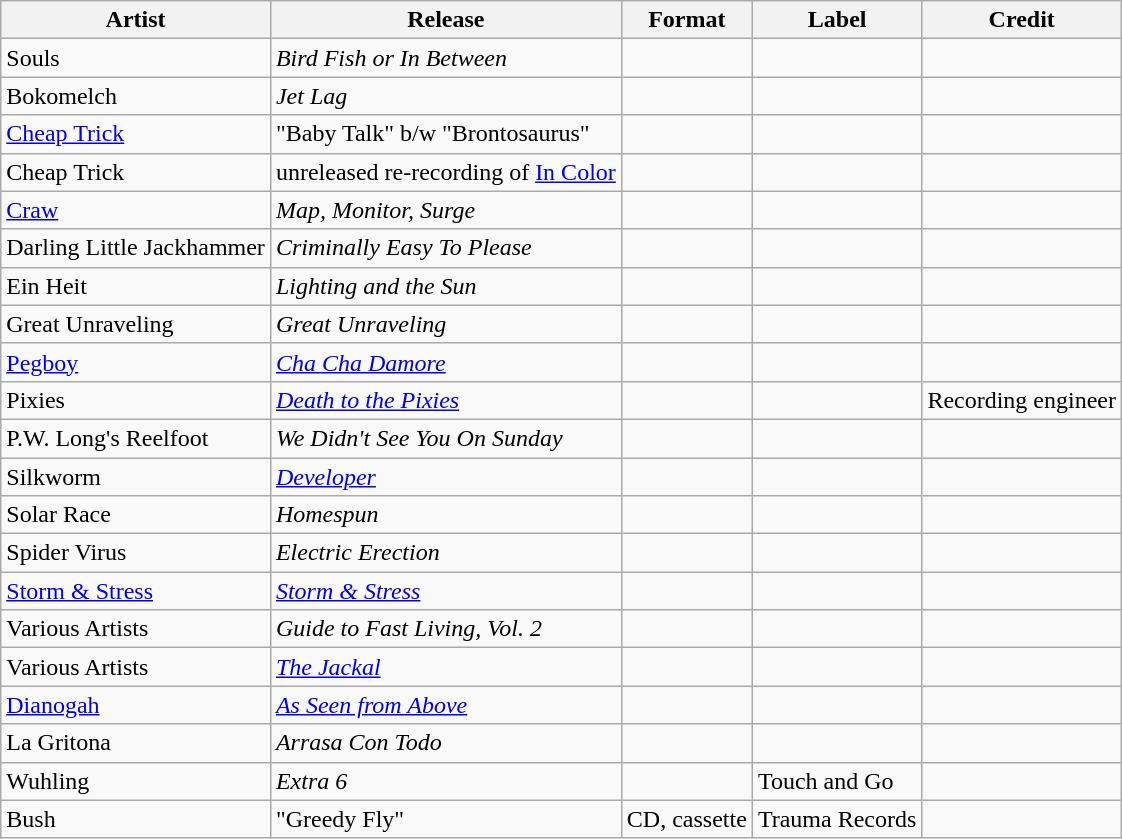<table class="wikitable sortable">
<tr>
<th>Artist</th>
<th>Release</th>
<th>Format</th>
<th>Label</th>
<th>Credit</th>
</tr>
<tr>
<td>Souls</td>
<td><em>Bird Fish or In Between</em></td>
<td></td>
<td></td>
<td></td>
</tr>
<tr>
<td>Bokomelch</td>
<td><em>Jet Lag</em></td>
<td></td>
<td></td>
<td></td>
</tr>
<tr>
<td><a href='#'>Cheap Trick</a></td>
<td>"Baby Talk" b/w "Brontosaurus"</td>
<td></td>
<td></td>
<td></td>
</tr>
<tr>
<td>Cheap Trick</td>
<td>unreleased re-recording of <a href='#'>In Color</a></td>
<td></td>
<td></td>
<td></td>
</tr>
<tr>
<td><a href='#'>Craw</a></td>
<td><em>Map, Monitor, Surge</em></td>
<td></td>
<td></td>
<td></td>
</tr>
<tr>
<td>Darling Little Jackhammer</td>
<td><em>Criminally Easy To Please</em></td>
<td></td>
<td></td>
<td></td>
</tr>
<tr>
<td>Ein Heit</td>
<td><em>Lighting and the Sun</em></td>
<td></td>
<td></td>
<td></td>
</tr>
<tr>
<td>Great Unraveling</td>
<td><em>Great Unraveling</em></td>
<td></td>
<td></td>
<td></td>
</tr>
<tr>
<td><a href='#'>Pegboy</a></td>
<td><em><a href='#'>Cha Cha Damore</a></em></td>
<td></td>
<td></td>
<td></td>
</tr>
<tr>
<td>Pixies</td>
<td><em><a href='#'>Death to the Pixies</a></em></td>
<td></td>
<td></td>
<td>Recording engineer</td>
</tr>
<tr>
<td>P.W. Long's Reelfoot</td>
<td><em>We Didn't See You On Sunday</em></td>
<td></td>
<td></td>
<td></td>
</tr>
<tr>
<td>Silkworm</td>
<td><a href='#'><em>Developer</em></a></td>
<td></td>
<td></td>
<td></td>
</tr>
<tr>
<td>Solar Race</td>
<td><em>Homespun</em></td>
<td></td>
<td></td>
<td></td>
</tr>
<tr>
<td>Spider Virus</td>
<td><em>Electric Erection</em></td>
<td></td>
<td></td>
<td></td>
</tr>
<tr>
<td><a href='#'>Storm & Stress</a></td>
<td><a href='#'><em>Storm & Stress</em></a></td>
<td></td>
<td></td>
<td></td>
</tr>
<tr>
<td>Various Artists</td>
<td><em>Guide to Fast Living, Vol. 2</em></td>
<td></td>
<td></td>
<td></td>
</tr>
<tr>
<td>Various Artists</td>
<td><a href='#'><em>The Jackal</em></a></td>
<td></td>
<td></td>
<td></td>
</tr>
<tr>
<td><a href='#'>Dianogah</a></td>
<td><em><a href='#'>As Seen from Above</a></em></td>
<td></td>
<td></td>
<td></td>
</tr>
<tr>
<td>La Gritona</td>
<td><em>Arrasa Con Todo</em></td>
<td></td>
<td></td>
<td></td>
</tr>
<tr>
<td>Wuhling</td>
<td><em>Extra 6</em></td>
<td></td>
<td>Touch and Go</td>
<td></td>
</tr>
<tr>
<td>Bush</td>
<td>"Greedy Fly"</td>
<td>CD, cassette</td>
<td>Trauma Records</td>
<td></td>
</tr>
</table>
